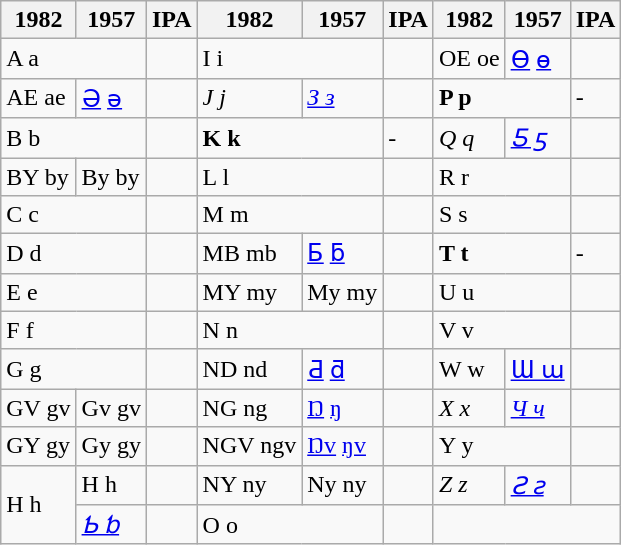<table class="wikitable">
<tr>
<th>1982</th>
<th>1957</th>
<th>IPA</th>
<th>1982</th>
<th>1957</th>
<th>IPA</th>
<th>1982</th>
<th>1957</th>
<th>IPA</th>
</tr>
<tr>
<td colspan=2>A a</td>
<td></td>
<td colspan=2>I i</td>
<td></td>
<td>OE oe</td>
<td><a href='#'>Ɵ</a> <a href='#'>ɵ</a></td>
<td></td>
</tr>
<tr>
<td>AE ae</td>
<td><a href='#'>Ə</a> <a href='#'>ə</a></td>
<td></td>
<td><em>J j</em></td>
<td><a href='#'><em>З з</em></a></td>
<td></td>
<td colspan=2><strong>P p</strong></td>
<td>-</td>
</tr>
<tr>
<td colspan=2>B b</td>
<td></td>
<td colspan=2><strong>K k</strong></td>
<td>-</td>
<td><em>Q q</em></td>
<td><a href='#'><em>Ƽ ƽ</em></a></td>
<td></td>
</tr>
<tr>
<td>BY by</td>
<td>By by</td>
<td></td>
<td colspan=2>L l</td>
<td></td>
<td colspan=2>R r</td>
<td></td>
</tr>
<tr>
<td colspan=2>C c</td>
<td></td>
<td colspan=2>M m</td>
<td></td>
<td colspan=2>S s</td>
<td></td>
</tr>
<tr>
<td colspan=2>D d</td>
<td></td>
<td>MB mb</td>
<td><a href='#'>Ƃ</a> <a href='#'>ƃ</a></td>
<td></td>
<td colspan=2><strong>T t</strong></td>
<td>-</td>
</tr>
<tr>
<td colspan=2>E e</td>
<td></td>
<td>MY my</td>
<td>My my</td>
<td></td>
<td colspan=2>U u</td>
<td></td>
</tr>
<tr>
<td colspan=2>F f</td>
<td></td>
<td colspan=2>N n</td>
<td></td>
<td colspan=2>V v</td>
<td></td>
</tr>
<tr>
<td colspan=2>G g</td>
<td></td>
<td>ND nd</td>
<td><a href='#'>Ƌ</a> <a href='#'>ƌ</a></td>
<td></td>
<td>W w</td>
<td><a href='#'>Ɯ ɯ</a></td>
<td></td>
</tr>
<tr>
<td>GV gv</td>
<td>Gv gv</td>
<td></td>
<td>NG ng</td>
<td><a href='#'>Ŋ</a> <a href='#'>ŋ</a></td>
<td></td>
<td><em>X x</em></td>
<td><a href='#'><em>Ч ч</em></a></td>
<td></td>
</tr>
<tr>
<td>GY gy</td>
<td>Gy gy</td>
<td></td>
<td>NGV ngv</td>
<td><a href='#'>Ŋv</a> <a href='#'>ŋv</a></td>
<td></td>
<td colspan=2>Y y</td>
<td></td>
</tr>
<tr>
<td rowspan=2>H h</td>
<td>H h</td>
<td></td>
<td>NY ny</td>
<td>Ny ny</td>
<td></td>
<td><em>Z z</em></td>
<td><a href='#'><em>Ƨ ƨ</em></a></td>
<td></td>
</tr>
<tr>
<td><a href='#'><em>Ƅ ƅ</em></a></td>
<td></td>
<td colspan=2>O o</td>
<td></td>
</tr>
</table>
